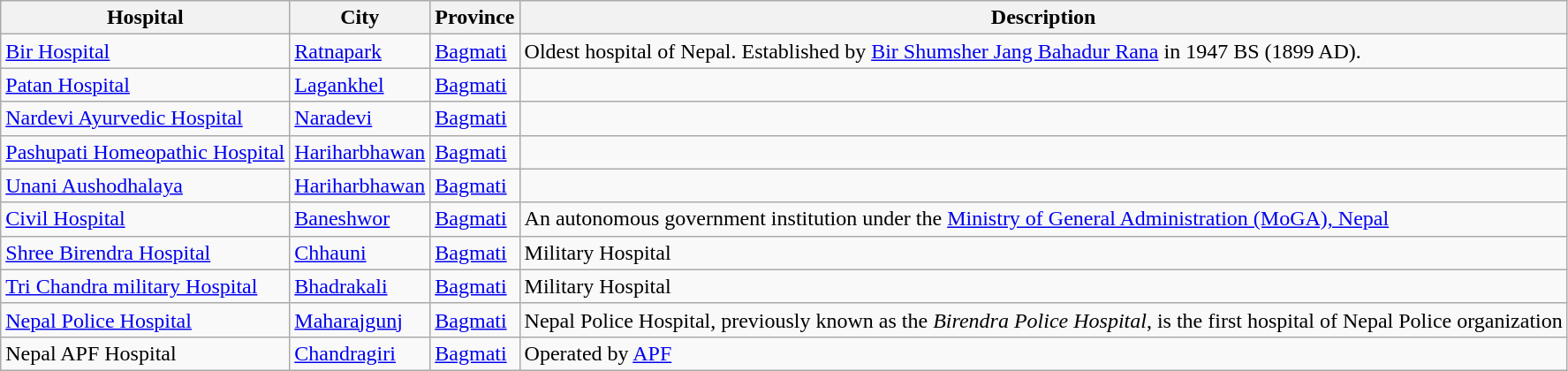<table class="wikitable sortable">
<tr>
<th>Hospital</th>
<th>City</th>
<th>Province</th>
<th>Description</th>
</tr>
<tr>
<td><a href='#'>Bir Hospital</a></td>
<td><a href='#'>Ratnapark</a></td>
<td><a href='#'>Bagmati</a></td>
<td>Oldest hospital of Nepal. Established by <a href='#'>Bir Shumsher Jang Bahadur Rana</a> in 1947 BS (1899 AD).</td>
</tr>
<tr>
<td><a href='#'>Patan Hospital</a></td>
<td><a href='#'>Lagankhel</a></td>
<td><a href='#'>Bagmati</a></td>
<td></td>
</tr>
<tr>
<td><a href='#'>Nardevi Ayurvedic Hospital</a></td>
<td><a href='#'>Naradevi</a></td>
<td><a href='#'>Bagmati</a></td>
<td></td>
</tr>
<tr>
<td><a href='#'>Pashupati Homeopathic Hospital</a></td>
<td><a href='#'>Hariharbhawan</a></td>
<td><a href='#'>Bagmati</a></td>
<td></td>
</tr>
<tr>
<td><a href='#'>Unani Aushodhalaya</a></td>
<td><a href='#'>Hariharbhawan</a></td>
<td><a href='#'>Bagmati</a></td>
<td></td>
</tr>
<tr>
<td><a href='#'>Civil Hospital</a></td>
<td><a href='#'>Baneshwor</a></td>
<td><a href='#'>Bagmati</a></td>
<td>An autonomous government institution under the <a href='#'>Ministry of General Administration (MoGA), Nepal</a></td>
</tr>
<tr>
<td><a href='#'>Shree Birendra Hospital</a></td>
<td><a href='#'>Chhauni</a></td>
<td><a href='#'>Bagmati</a></td>
<td>Military Hospital</td>
</tr>
<tr>
<td><a href='#'>Tri Chandra military Hospital</a></td>
<td><a href='#'>Bhadrakali</a></td>
<td><a href='#'>Bagmati</a></td>
<td>Military Hospital</td>
</tr>
<tr>
<td><a href='#'>Nepal Police Hospital</a></td>
<td><a href='#'>Maharajgunj</a></td>
<td><a href='#'>Bagmati</a></td>
<td>Nepal Police Hospital, previously known as the <em>Birendra Police Hospital</em>, is the first hospital of Nepal Police organization</td>
</tr>
<tr>
<td>Nepal APF Hospital</td>
<td><a href='#'>Chandragiri</a></td>
<td><a href='#'>Bagmati</a></td>
<td>Operated by <a href='#'>APF</a></td>
</tr>
</table>
